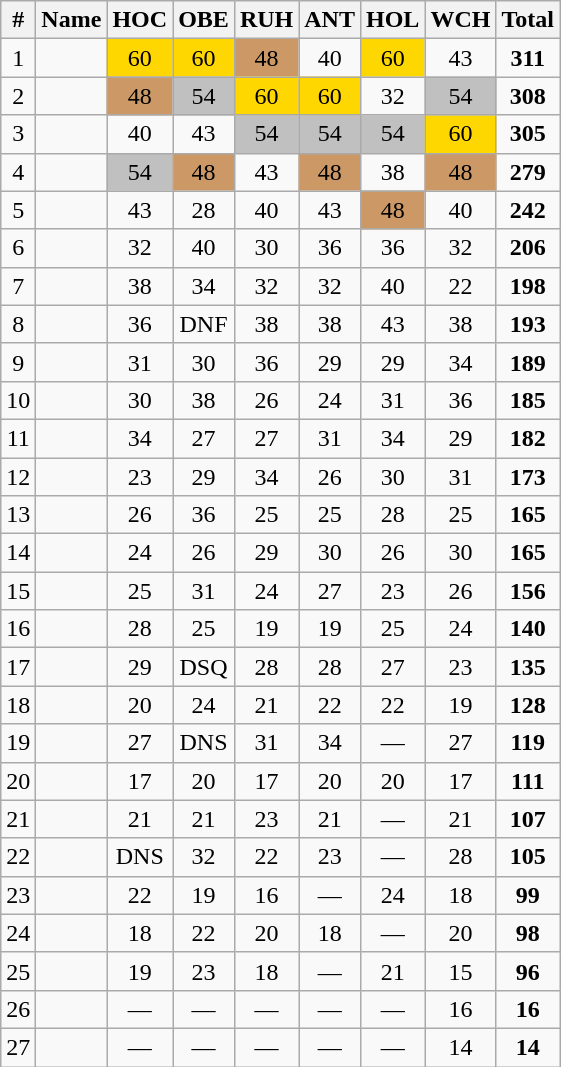<table class="wikitable sortable" style="text-align:center;">
<tr>
<th>#</th>
<th>Name</th>
<th>HOC</th>
<th>OBE</th>
<th>RUH</th>
<th>ANT</th>
<th>HOL</th>
<th>WCH</th>
<th>Total</th>
</tr>
<tr>
<td>1</td>
<td align="left"></td>
<td bgcolor="gold">60</td>
<td bgcolor="gold">60</td>
<td bgcolor="CC9966">48</td>
<td>40</td>
<td bgcolor="gold">60</td>
<td>43</td>
<td><strong>311</strong></td>
</tr>
<tr>
<td>2</td>
<td align="left"></td>
<td bgcolor="CC9966">48</td>
<td bgcolor="silver">54</td>
<td bgcolor="gold">60</td>
<td bgcolor="gold">60</td>
<td>32</td>
<td bgcolor="silver">54</td>
<td><strong>308</strong></td>
</tr>
<tr>
<td>3</td>
<td align="left"></td>
<td>40</td>
<td>43</td>
<td bgcolor="silver">54</td>
<td bgcolor="silver">54</td>
<td bgcolor="silver">54</td>
<td bgcolor="gold">60</td>
<td><strong>305</strong></td>
</tr>
<tr>
<td>4</td>
<td align="left"></td>
<td bgcolor="silver">54</td>
<td bgcolor="CC9966">48</td>
<td>43</td>
<td bgcolor="CC9966">48</td>
<td>38</td>
<td bgcolor="CC9966">48</td>
<td><strong>279</strong></td>
</tr>
<tr>
<td>5</td>
<td align="left"></td>
<td>43</td>
<td>28</td>
<td>40</td>
<td>43</td>
<td bgcolor="CC9966">48</td>
<td>40</td>
<td><strong>242</strong></td>
</tr>
<tr>
<td>6</td>
<td align="left"></td>
<td>32</td>
<td>40</td>
<td>30</td>
<td>36</td>
<td>36</td>
<td>32</td>
<td><strong>206</strong></td>
</tr>
<tr>
<td>7</td>
<td align="left"></td>
<td>38</td>
<td>34</td>
<td>32</td>
<td>32</td>
<td>40</td>
<td>22</td>
<td><strong>198</strong></td>
</tr>
<tr>
<td>8</td>
<td align="left"></td>
<td>36</td>
<td>DNF</td>
<td>38</td>
<td>38</td>
<td>43</td>
<td>38</td>
<td><strong>193</strong></td>
</tr>
<tr>
<td>9</td>
<td align="left"></td>
<td>31</td>
<td>30</td>
<td>36</td>
<td>29</td>
<td>29</td>
<td>34</td>
<td><strong>189</strong></td>
</tr>
<tr>
<td>10</td>
<td align="left"></td>
<td>30</td>
<td>38</td>
<td>26</td>
<td>24</td>
<td>31</td>
<td>36</td>
<td><strong>185</strong></td>
</tr>
<tr>
<td>11</td>
<td align="left"></td>
<td>34</td>
<td>27</td>
<td>27</td>
<td>31</td>
<td>34</td>
<td>29</td>
<td><strong>182</strong></td>
</tr>
<tr>
<td>12</td>
<td align="left"></td>
<td>23</td>
<td>29</td>
<td>34</td>
<td>26</td>
<td>30</td>
<td>31</td>
<td><strong>173</strong></td>
</tr>
<tr>
<td>13</td>
<td align="left"></td>
<td>26</td>
<td>36</td>
<td>25</td>
<td>25</td>
<td>28</td>
<td>25</td>
<td><strong>165</strong></td>
</tr>
<tr>
<td>14</td>
<td align="left"></td>
<td>24</td>
<td>26</td>
<td>29</td>
<td>30</td>
<td>26</td>
<td>30</td>
<td><strong>165</strong></td>
</tr>
<tr>
<td>15</td>
<td align="left"></td>
<td>25</td>
<td>31</td>
<td>24</td>
<td>27</td>
<td>23</td>
<td>26</td>
<td><strong>156</strong></td>
</tr>
<tr>
<td>16</td>
<td align="left"></td>
<td>28</td>
<td>25</td>
<td>19</td>
<td>19</td>
<td>25</td>
<td>24</td>
<td><strong>140</strong></td>
</tr>
<tr>
<td>17</td>
<td align="left"></td>
<td>29</td>
<td>DSQ</td>
<td>28</td>
<td>28</td>
<td>27</td>
<td>23</td>
<td><strong>135</strong></td>
</tr>
<tr>
<td>18</td>
<td align="left"></td>
<td>20</td>
<td>24</td>
<td>21</td>
<td>22</td>
<td>22</td>
<td>19</td>
<td><strong>128</strong></td>
</tr>
<tr>
<td>19</td>
<td align="left"></td>
<td>27</td>
<td>DNS</td>
<td>31</td>
<td>34</td>
<td>—</td>
<td>27</td>
<td><strong>119</strong></td>
</tr>
<tr>
<td>20</td>
<td align="left"></td>
<td>17</td>
<td>20</td>
<td>17</td>
<td>20</td>
<td>20</td>
<td>17</td>
<td><strong>111</strong></td>
</tr>
<tr>
<td>21</td>
<td align="left"></td>
<td>21</td>
<td>21</td>
<td>23</td>
<td>21</td>
<td>—</td>
<td>21</td>
<td><strong>107</strong></td>
</tr>
<tr>
<td>22</td>
<td align="left"></td>
<td>DNS</td>
<td>32</td>
<td>22</td>
<td>23</td>
<td>—</td>
<td>28</td>
<td><strong>105</strong></td>
</tr>
<tr>
<td>23</td>
<td align="left"></td>
<td>22</td>
<td>19</td>
<td>16</td>
<td>—</td>
<td>24</td>
<td>18</td>
<td><strong>99</strong></td>
</tr>
<tr>
<td>24</td>
<td align="left"></td>
<td>18</td>
<td>22</td>
<td>20</td>
<td>18</td>
<td>—</td>
<td>20</td>
<td><strong>98</strong></td>
</tr>
<tr>
<td>25</td>
<td align="left"></td>
<td>19</td>
<td>23</td>
<td>18</td>
<td>—</td>
<td>21</td>
<td>15</td>
<td><strong>96</strong></td>
</tr>
<tr>
<td>26</td>
<td align="left"></td>
<td>—</td>
<td>—</td>
<td>—</td>
<td>—</td>
<td>—</td>
<td>16</td>
<td><strong>16</strong></td>
</tr>
<tr>
<td>27</td>
<td align="left"></td>
<td>—</td>
<td>—</td>
<td>—</td>
<td>—</td>
<td>—</td>
<td>14</td>
<td><strong>14</strong></td>
</tr>
</table>
